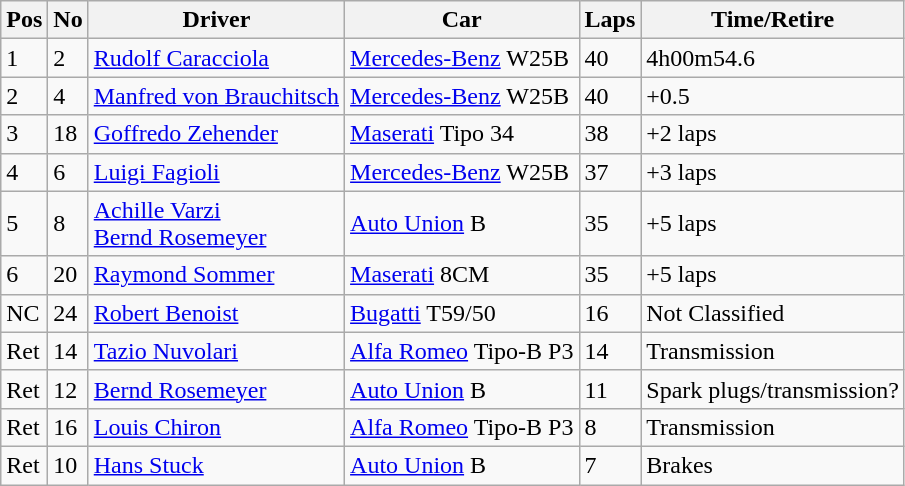<table class="wikitable">
<tr>
<th>Pos</th>
<th>No</th>
<th>Driver</th>
<th>Car</th>
<th>Laps</th>
<th>Time/Retire</th>
</tr>
<tr>
<td>1</td>
<td>2</td>
<td> <a href='#'>Rudolf Caracciola</a></td>
<td><a href='#'>Mercedes-Benz</a> W25B</td>
<td>40</td>
<td>4h00m54.6</td>
</tr>
<tr>
<td>2</td>
<td>4</td>
<td> <a href='#'>Manfred von Brauchitsch</a></td>
<td><a href='#'>Mercedes-Benz</a> W25B</td>
<td>40</td>
<td>+0.5</td>
</tr>
<tr>
<td>3</td>
<td>18</td>
<td> <a href='#'>Goffredo Zehender</a></td>
<td><a href='#'>Maserati</a> Tipo 34</td>
<td>38</td>
<td>+2 laps</td>
</tr>
<tr>
<td>4</td>
<td>6</td>
<td> <a href='#'>Luigi Fagioli</a></td>
<td><a href='#'>Mercedes-Benz</a> W25B</td>
<td>37</td>
<td>+3 laps</td>
</tr>
<tr>
<td>5</td>
<td>8</td>
<td> <a href='#'>Achille Varzi</a><br> <a href='#'>Bernd Rosemeyer</a></td>
<td><a href='#'>Auto Union</a> B</td>
<td>35</td>
<td>+5 laps</td>
</tr>
<tr>
<td>6</td>
<td>20</td>
<td> <a href='#'>Raymond Sommer</a></td>
<td><a href='#'>Maserati</a> 8CM</td>
<td>35</td>
<td>+5 laps</td>
</tr>
<tr>
<td>NC</td>
<td>24</td>
<td> <a href='#'>Robert Benoist</a></td>
<td><a href='#'>Bugatti</a> T59/50</td>
<td>16</td>
<td>Not Classified</td>
</tr>
<tr>
<td>Ret</td>
<td>14</td>
<td> <a href='#'>Tazio Nuvolari</a></td>
<td><a href='#'>Alfa Romeo</a> Tipo-B P3</td>
<td>14</td>
<td>Transmission</td>
</tr>
<tr>
<td>Ret</td>
<td>12</td>
<td> <a href='#'>Bernd Rosemeyer</a></td>
<td><a href='#'>Auto Union</a> B</td>
<td>11</td>
<td>Spark plugs/transmission?</td>
</tr>
<tr>
<td>Ret</td>
<td>16</td>
<td> <a href='#'>Louis Chiron</a></td>
<td><a href='#'>Alfa Romeo</a> Tipo-B P3</td>
<td>8</td>
<td>Transmission</td>
</tr>
<tr>
<td>Ret</td>
<td>10</td>
<td> <a href='#'>Hans Stuck</a></td>
<td><a href='#'>Auto Union</a> B</td>
<td>7</td>
<td>Brakes</td>
</tr>
</table>
